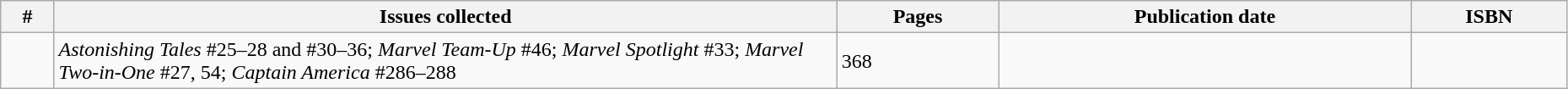<table class="wikitable sortable" width=98%>
<tr>
<th class="unsortable">#</th>
<th class="unsortable" width="50%">Issues collected</th>
<th>Pages</th>
<th>Publication date</th>
<th class="unsortable">ISBN</th>
</tr>
<tr>
<td></td>
<td><em>Astonishing Tales</em> #25–28 and #30–36; <em>Marvel Team-Up</em> #46; <em>Marvel Spotlight</em> #33; <em>Marvel Two-in-One</em> #27, 54; <em>Captain America</em> #286–288</td>
<td>368</td>
<td></td>
<td></td>
</tr>
</table>
